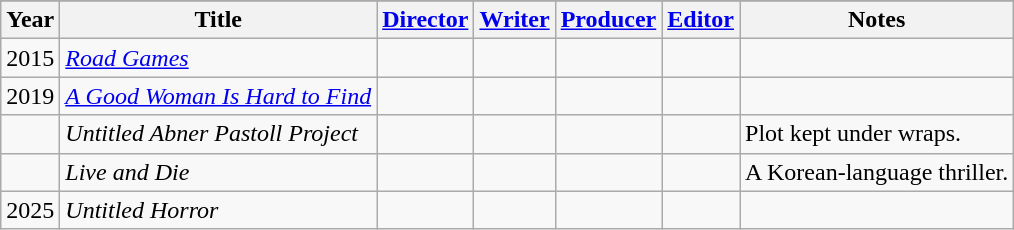<table class="wikitable sortable" style="margin: 1em 1em 1em 0; background: #f8f8f9; border: 0.5px #aaa solid; border-collapse: collapse; font-size: 100%;">
<tr style=background:#ccccff>
</tr>
<tr bgcolor="#B0C4DE" align="center">
</tr>
<tr>
<th scope="col">Year</th>
<th scope="col">Title</th>
<th scope="col"><a href='#'>Director</a></th>
<th scope="col"><a href='#'>Writer</a></th>
<th scope="col"><a href='#'>Producer</a></th>
<th scope="col"><a href='#'>Editor</a></th>
<th scope="col">Notes</th>
</tr>
<tr>
<td>2015</td>
<td scope="row"><em><a href='#'>Road Games</a></em></td>
<td></td>
<td></td>
<td></td>
<td></td>
<td></td>
</tr>
<tr>
<td>2019</td>
<td scope="row"><em><a href='#'>A Good Woman Is Hard to Find</a></em></td>
<td></td>
<td></td>
<td></td>
<td></td>
<td></td>
</tr>
<tr>
<td></td>
<td scope="row"><em>Untitled Abner Pastoll Project</em></td>
<td></td>
<td></td>
<td></td>
<td></td>
<td>Plot kept under wraps.</td>
</tr>
<tr>
<td></td>
<td scope="row"><em>Live and Die</em></td>
<td></td>
<td></td>
<td></td>
<td></td>
<td>A Korean-language thriller.</td>
</tr>
<tr>
<td>2025</td>
<td scope="row"><em>Untitled Horror</em></td>
<td></td>
<td></td>
<td></td>
<td></td>
<td></td>
</tr>
</table>
